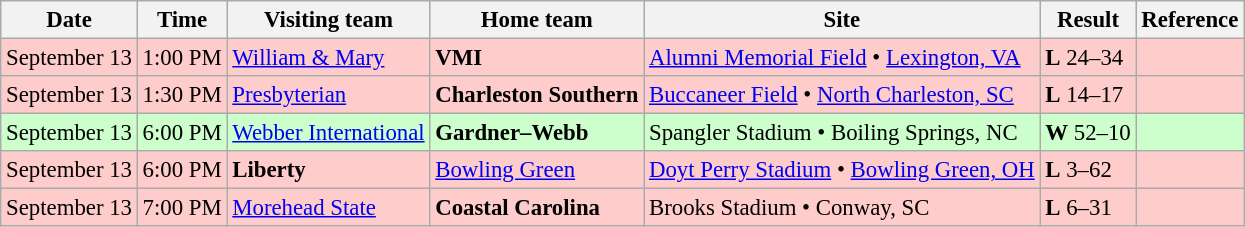<table class="wikitable" style="font-size:95%;">
<tr>
<th>Date</th>
<th>Time</th>
<th>Visiting team</th>
<th>Home team</th>
<th>Site</th>
<th>Result</th>
<th class="unsortable">Reference</th>
</tr>
<tr bgcolor=ffcccc>
<td>September 13</td>
<td>1:00 PM</td>
<td><a href='#'>William & Mary</a></td>
<td><strong>VMI</strong></td>
<td><a href='#'>Alumni Memorial Field</a> • <a href='#'>Lexington, VA</a></td>
<td><strong>L</strong> 24–34</td>
<td></td>
</tr>
<tr bgcolor=ffcccc>
<td>September 13</td>
<td>1:30 PM</td>
<td><a href='#'>Presbyterian</a></td>
<td><strong>Charleston Southern</strong></td>
<td><a href='#'>Buccaneer Field</a> • <a href='#'>North Charleston, SC</a></td>
<td><strong>L</strong> 14–17</td>
<td></td>
</tr>
<tr bgcolor=ccffcc>
<td>September 13</td>
<td>6:00 PM</td>
<td><a href='#'>Webber International</a></td>
<td><strong>Gardner–Webb</strong></td>
<td>Spangler Stadium • Boiling Springs, NC</td>
<td><strong>W</strong> 52–10</td>
<td></td>
</tr>
<tr bgcolor=ffcccc>
<td>September 13</td>
<td>6:00 PM</td>
<td><strong>Liberty</strong></td>
<td><a href='#'>Bowling Green</a></td>
<td><a href='#'>Doyt Perry Stadium</a> • <a href='#'>Bowling Green, OH</a></td>
<td><strong>L</strong> 3–62</td>
<td></td>
</tr>
<tr bgcolor=ffcccc>
<td>September 13</td>
<td>7:00 PM</td>
<td><a href='#'>Morehead State</a></td>
<td><strong>Coastal Carolina</strong></td>
<td>Brooks Stadium • Conway, SC</td>
<td><strong>L</strong> 6–31</td>
<td></td>
</tr>
</table>
